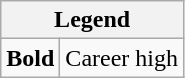<table class="wikitable mw-collapsible mw-collapsed">
<tr>
<th colspan="2">Legend</th>
</tr>
<tr>
<td><strong>Bold</strong></td>
<td>Career high</td>
</tr>
</table>
